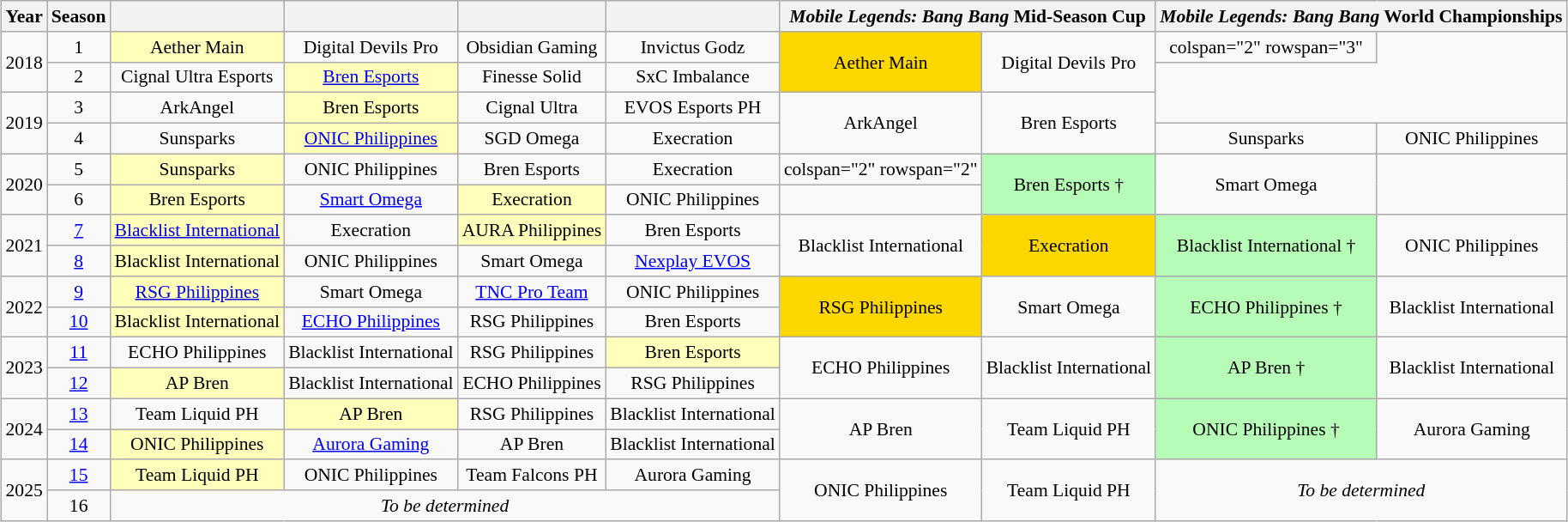<table class="wikitable" style="text-align: center; margin-left: auto; margin-right: auto; font-size: 90%;">
<tr>
<th>Year</th>
<th>Season</th>
<th></th>
<th></th>
<th></th>
<th></th>
<th colspan="2"><em>Mobile Legends: Bang Bang</em> Mid-Season Cup</th>
<th colspan="2"><em>Mobile Legends: Bang Bang</em> World Championships</th>
</tr>
<tr>
<td rowspan="2">2018</td>
<td>1</td>
<td style="background:#FFFFBB;">Aether Main</td>
<td>Digital Devils Pro</td>
<td>Obsidian Gaming</td>
<td>Invictus Godz</td>
<td rowspan="2" style="background:#FFD700;">Aether Main</td>
<td rowspan="2">Digital Devils Pro</td>
<td>colspan="2" rowspan="3" </td>
</tr>
<tr>
<td>2</td>
<td>Cignal Ultra Esports</td>
<td style="background:#FFFFBB;"><a href='#'>Bren Esports</a></td>
<td>Finesse Solid</td>
<td>SxC Imbalance</td>
</tr>
<tr>
<td rowspan="2">2019</td>
<td>3</td>
<td>ArkAngel</td>
<td style="background:#FFFFBB;">Bren Esports</td>
<td>Cignal Ultra</td>
<td>EVOS Esports PH</td>
<td rowspan="2">ArkAngel</td>
<td rowspan="2">Bren Esports</td>
</tr>
<tr>
<td>4</td>
<td>Sunsparks</td>
<td style="background:#FFFFBB;"><a href='#'>ONIC Philippines</a></td>
<td>SGD Omega</td>
<td>Execration</td>
<td>Sunsparks</td>
<td>ONIC Philippines</td>
</tr>
<tr>
<td rowspan="2">2020</td>
<td>5</td>
<td style="background:#FFFFBB;">Sunsparks</td>
<td>ONIC Philippines</td>
<td>Bren Esports</td>
<td>Execration</td>
<td>colspan="2" rowspan="2" </td>
<td rowspan="2" style="background:#b6fcb6;">Bren Esports †</td>
<td rowspan="2">Smart Omega</td>
</tr>
<tr>
<td>6</td>
<td style="background:#FFFFBB;">Bren Esports</td>
<td><a href='#'>Smart Omega</a></td>
<td style="background:#FFFFBB;">Execration</td>
<td>ONIC Philippines</td>
</tr>
<tr>
<td rowspan="2">2021</td>
<td><a href='#'>7</a></td>
<td style="background:#FFFFBB;"><a href='#'>Blacklist International</a></td>
<td>Execration</td>
<td style="background:#FFFFBB;">AURA Philippines</td>
<td>Bren Esports</td>
<td rowspan="2">Blacklist International</td>
<td rowspan="2" style="background:#FFD700;">Execration </td>
<td rowspan="2" style="background:#b6fcb6;">Blacklist International † </td>
<td rowspan="2">ONIC Philippines </td>
</tr>
<tr>
<td><a href='#'>8</a></td>
<td style="background:#FFFFBB;">Blacklist International</td>
<td>ONIC Philippines</td>
<td>Smart Omega</td>
<td><a href='#'>Nexplay EVOS</a></td>
</tr>
<tr>
<td rowspan="2">2022</td>
<td><a href='#'>9</a></td>
<td style="background:#FFFFBB;"><a href='#'>RSG Philippines</a></td>
<td>Smart Omega</td>
<td><a href='#'>TNC Pro Team</a></td>
<td>ONIC Philippines</td>
<td rowspan="2" style="background:#FFD700;">RSG Philippines </td>
<td rowspan="2">Smart Omega</td>
<td rowspan="2" style="background:#b6fcb6;">ECHO Philippines † </td>
<td rowspan="2">Blacklist International</td>
</tr>
<tr>
<td><a href='#'>10</a></td>
<td style="background:#FFFFBB;">Blacklist International</td>
<td><a href='#'>ECHO Philippines</a></td>
<td>RSG Philippines</td>
<td>Bren Esports</td>
</tr>
<tr>
<td rowspan="2">2023</td>
<td><a href='#'>11</a></td>
<td>ECHO Philippines</td>
<td>Blacklist International</td>
<td>RSG Philippines</td>
<td style="background:#FFFFBB;">Bren Esports</td>
<td rowspan="2">ECHO Philippines</td>
<td rowspan="2">Blacklist International</td>
<td rowspan="2" style="background:#b6fcb6;">AP Bren †</td>
<td rowspan="2">Blacklist International</td>
</tr>
<tr>
<td><a href='#'>12</a></td>
<td style="background:#FFFFBB;">AP Bren</td>
<td>Blacklist International</td>
<td>ECHO Philippines</td>
<td>RSG Philippines</td>
</tr>
<tr>
<td rowspan="2">2024</td>
<td><a href='#'>13</a></td>
<td>Team Liquid PH</td>
<td style="background:#FFFFBB;">AP Bren</td>
<td>RSG Philippines</td>
<td>Blacklist International</td>
<td rowspan="2">AP Bren</td>
<td rowspan="2">Team Liquid PH</td>
<td rowspan="2" style="background:#b6fcb6;">ONIC Philippines †</td>
<td rowspan="2">Aurora Gaming</td>
</tr>
<tr>
<td><a href='#'>14</a></td>
<td style="background:#FFFFBB;">ONIC Philippines</td>
<td><a href='#'>Aurora Gaming</a></td>
<td>AP Bren</td>
<td>Blacklist International</td>
</tr>
<tr>
<td rowspan="2">2025</td>
<td><a href='#'>15</a></td>
<td style="background:#FFFFBB;">Team Liquid PH</td>
<td>ONIC Philippines</td>
<td>Team Falcons PH</td>
<td>Aurora Gaming</td>
<td rowspan="2">ONIC Philippines</td>
<td rowspan="2">Team Liquid PH</td>
<td colspan="2" rowspan="2"><em>To be determined</em></td>
</tr>
<tr>
<td>16</td>
<td colspan="4"><em>To be determined</em></td>
</tr>
</table>
